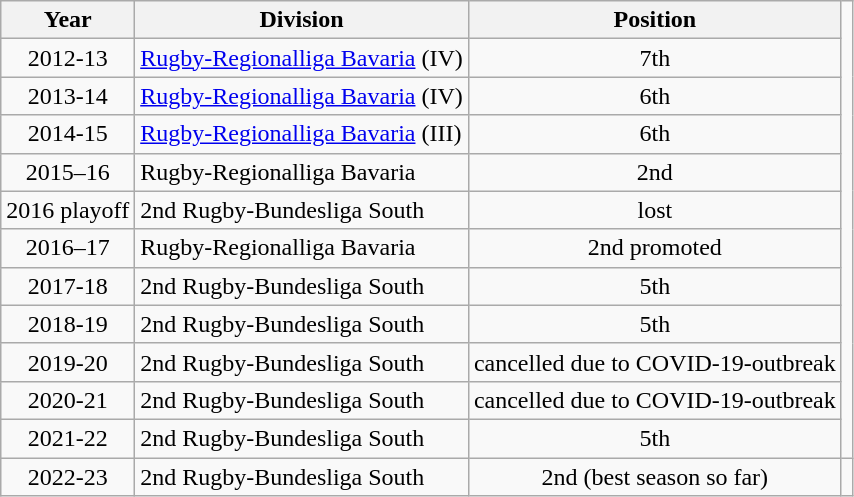<table class="wikitable">
<tr>
<th>Year</th>
<th>Division</th>
<th>Position</th>
</tr>
<tr align="center">
<td>2012-13</td>
<td align="left"><a href='#'>Rugby-Regionalliga Bavaria</a> (IV)</td>
<td>7th</td>
</tr>
<tr align="center">
<td>2013-14</td>
<td align="left"><a href='#'>Rugby-Regionalliga Bavaria</a> (IV)</td>
<td>6th</td>
</tr>
<tr align="center">
<td>2014-15</td>
<td align="left"><a href='#'>Rugby-Regionalliga Bavaria</a> (III)</td>
<td>6th</td>
</tr>
<tr align="center">
<td>2015–16</td>
<td align="left">Rugby-Regionalliga Bavaria</td>
<td>2nd</td>
</tr>
<tr align="center">
<td>2016 playoff</td>
<td align="left">2nd Rugby-Bundesliga South</td>
<td>lost</td>
</tr>
<tr align="center">
<td>2016–17</td>
<td align="left">Rugby-Regionalliga Bavaria</td>
<td>2nd promoted</td>
</tr>
<tr align="center">
<td>2017-18</td>
<td align="left">2nd Rugby-Bundesliga South</td>
<td>5th</td>
</tr>
<tr align="center">
<td>2018-19</td>
<td align="left">2nd Rugby-Bundesliga South</td>
<td>5th</td>
</tr>
<tr align="center">
<td>2019-20</td>
<td align="left">2nd Rugby-Bundesliga South</td>
<td>cancelled due to COVID-19-outbreak</td>
</tr>
<tr align="center">
<td>2020-21</td>
<td align="left">2nd Rugby-Bundesliga South</td>
<td>cancelled due to COVID-19-outbreak</td>
</tr>
<tr align="center">
<td>2021-22</td>
<td align="left">2nd Rugby-Bundesliga South</td>
<td>5th</td>
</tr>
<tr align="center">
<td>2022-23</td>
<td align="left">2nd Rugby-Bundesliga South</td>
<td>2nd (best season so far)</td>
<td></td>
</tr>
</table>
